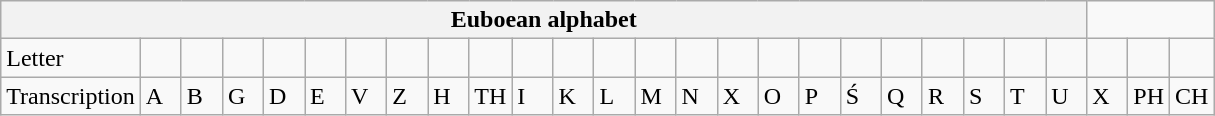<table class="wikitable">
<tr>
<th colspan="24">Euboean alphabet</th>
</tr>
<tr>
<td style="text-align:left;width:20px">Letter</td>
<td style="width:20px"></td>
<td style="width:20px"></td>
<td style="width:20px"></td>
<td style="width:20px"></td>
<td style="width:20px"></td>
<td style="width:20px"></td>
<td style="width:20px"></td>
<td style="width:20px"></td>
<td style="width:20px"></td>
<td style="width:20px"></td>
<td style="width:20px"></td>
<td style="width:20px"></td>
<td style="width:20px"></td>
<td style="width:20px"></td>
<td style="width:20px"></td>
<td style="width:20px"></td>
<td style="width:20px"></td>
<td style="width:20px"></td>
<td style="width:20px"></td>
<td style="width:20px"></td>
<td style="width:20px"></td>
<td style="width:20px"></td>
<td style="width:20px"></td>
<td style="width:20px"></td>
<td style="width:20px"></td>
<td style="width:20px"></td>
</tr>
<tr>
<td>Transcription</td>
<td>A</td>
<td>B</td>
<td>G</td>
<td>D</td>
<td>E</td>
<td>V</td>
<td>Z</td>
<td>H</td>
<td>TH</td>
<td>I</td>
<td>K</td>
<td>L</td>
<td>M</td>
<td>N</td>
<td>X</td>
<td>O</td>
<td>P</td>
<td>Ś</td>
<td>Q</td>
<td>R</td>
<td>S</td>
<td>T</td>
<td>U</td>
<td>X</td>
<td>PH</td>
<td>CH</td>
</tr>
</table>
